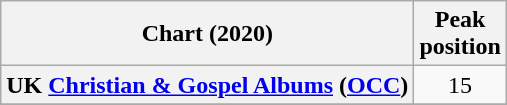<table class="wikitable sortable plainrowheaders" style="text-align:center">
<tr>
<th scope="col">Chart (2020)</th>
<th scope="col">Peak<br> position</th>
</tr>
<tr>
<th scope="row">UK <a href='#'>Christian & Gospel Albums</a> (<a href='#'>OCC</a>)</th>
<td>15</td>
</tr>
<tr>
</tr>
<tr>
</tr>
</table>
